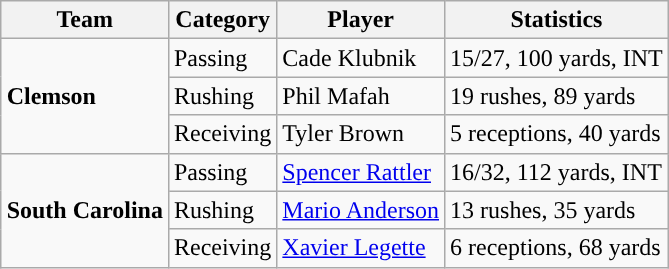<table class="wikitable" style="float: right;">
<tr>
<th>Team</th>
<th>Category</th>
<th>Player</th>
<th>Statistics</th>
</tr>
<tr>
<td rowspan=3><strong>Clemson</strong></td>
<td>Passing</td>
<td>Cade Klubnik</td>
<td>15/27, 100 yards, INT</td>
</tr>
<tr>
<td>Rushing</td>
<td>Phil Mafah</td>
<td>19 rushes, 89 yards</td>
</tr>
<tr>
<td>Receiving</td>
<td>Tyler Brown</td>
<td>5 receptions, 40 yards</td>
</tr>
<tr>
<td rowspan=3><strong>South Carolina</strong></td>
<td>Passing</td>
<td><a href='#'>Spencer Rattler</a></td>
<td>16/32, 112 yards, INT</td>
</tr>
<tr>
<td>Rushing</td>
<td><a href='#'>Mario Anderson</a></td>
<td>13 rushes, 35 yards</td>
</tr>
<tr>
<td>Receiving</td>
<td><a href='#'>Xavier Legette</a></td>
<td>6 receptions, 68 yards</td>
</tr>
</table>
